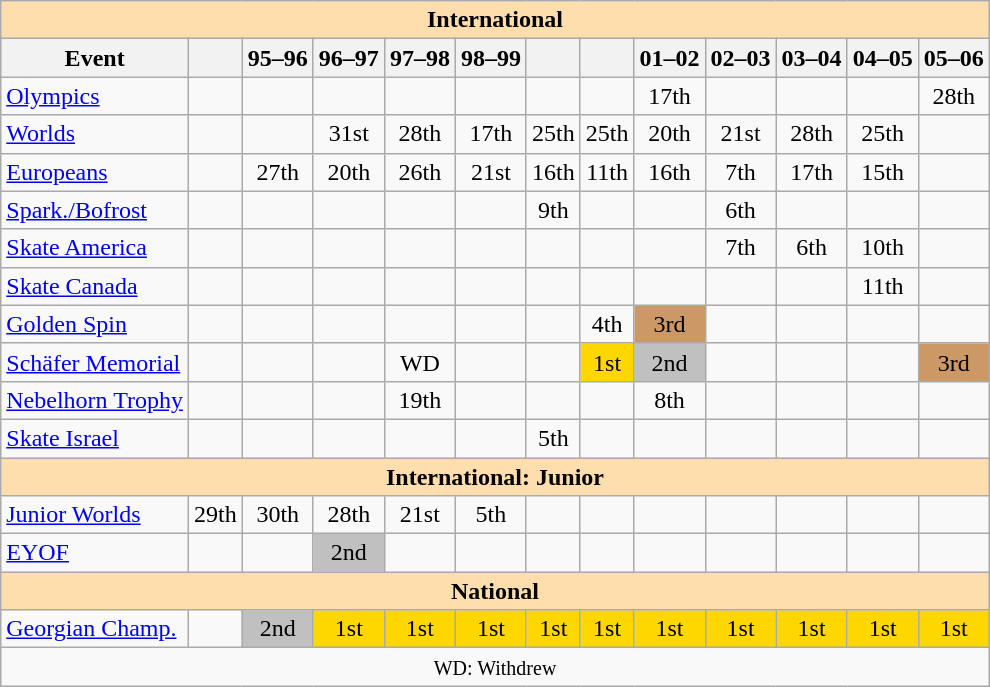<table class="wikitable" style="text-align:center">
<tr>
<th style="background-color: #ffdead; " colspan=13 align=center>International</th>
</tr>
<tr>
<th>Event</th>
<th></th>
<th>95–96</th>
<th>96–97</th>
<th>97–98</th>
<th>98–99</th>
<th></th>
<th></th>
<th>01–02</th>
<th>02–03</th>
<th>03–04</th>
<th>04–05</th>
<th>05–06</th>
</tr>
<tr>
<td align=left><a href='#'>Olympics</a></td>
<td></td>
<td></td>
<td></td>
<td></td>
<td></td>
<td></td>
<td></td>
<td>17th</td>
<td></td>
<td></td>
<td></td>
<td>28th</td>
</tr>
<tr>
<td align=left><a href='#'>Worlds</a></td>
<td></td>
<td></td>
<td>31st</td>
<td>28th</td>
<td>17th</td>
<td>25th</td>
<td>25th</td>
<td>20th</td>
<td>21st</td>
<td>28th</td>
<td>25th</td>
<td></td>
</tr>
<tr>
<td align=left><a href='#'>Europeans</a></td>
<td></td>
<td>27th</td>
<td>20th</td>
<td>26th</td>
<td>21st</td>
<td>16th</td>
<td>11th</td>
<td>16th</td>
<td>7th</td>
<td>17th</td>
<td>15th</td>
<td></td>
</tr>
<tr>
<td align=left> <a href='#'>Spark./Bofrost</a></td>
<td></td>
<td></td>
<td></td>
<td></td>
<td></td>
<td>9th</td>
<td></td>
<td></td>
<td>6th</td>
<td></td>
<td></td>
<td></td>
</tr>
<tr>
<td align=left> <a href='#'>Skate America</a></td>
<td></td>
<td></td>
<td></td>
<td></td>
<td></td>
<td></td>
<td></td>
<td></td>
<td>7th</td>
<td>6th</td>
<td>10th</td>
<td></td>
</tr>
<tr>
<td align=left> <a href='#'>Skate Canada</a></td>
<td></td>
<td></td>
<td></td>
<td></td>
<td></td>
<td></td>
<td></td>
<td></td>
<td></td>
<td></td>
<td>11th</td>
<td></td>
</tr>
<tr>
<td align=left><a href='#'>Golden Spin</a></td>
<td></td>
<td></td>
<td></td>
<td></td>
<td></td>
<td></td>
<td>4th</td>
<td bgcolor=cc9966>3rd</td>
<td></td>
<td></td>
<td></td>
<td></td>
</tr>
<tr>
<td align=left><a href='#'>Schäfer Memorial</a></td>
<td></td>
<td></td>
<td></td>
<td>WD</td>
<td></td>
<td></td>
<td bgcolor=gold>1st</td>
<td bgcolor=silver>2nd</td>
<td></td>
<td></td>
<td></td>
<td bgcolor=cc9966>3rd</td>
</tr>
<tr>
<td align=left><a href='#'>Nebelhorn Trophy</a></td>
<td></td>
<td></td>
<td></td>
<td>19th</td>
<td></td>
<td></td>
<td></td>
<td>8th</td>
<td></td>
<td></td>
<td></td>
<td></td>
</tr>
<tr>
<td align=left><a href='#'>Skate Israel</a></td>
<td></td>
<td></td>
<td></td>
<td></td>
<td></td>
<td>5th</td>
<td></td>
<td></td>
<td></td>
<td></td>
<td></td>
<td></td>
</tr>
<tr>
<th style="background-color: #ffdead; " colspan=13 align=center>International: Junior</th>
</tr>
<tr>
<td align=left><a href='#'>Junior Worlds</a></td>
<td>29th</td>
<td>30th</td>
<td>28th</td>
<td>21st</td>
<td>5th</td>
<td></td>
<td></td>
<td></td>
<td></td>
<td></td>
<td></td>
<td></td>
</tr>
<tr>
<td align=left><a href='#'>EYOF</a></td>
<td></td>
<td></td>
<td bgcolor=silver>2nd</td>
<td></td>
<td></td>
<td></td>
<td></td>
<td></td>
<td></td>
<td></td>
<td></td>
<td></td>
</tr>
<tr>
<th style="background-color: #ffdead; " colspan=13 align=center>National</th>
</tr>
<tr>
<td align=left><a href='#'>Georgian Champ.</a></td>
<td></td>
<td bgcolor=silver>2nd</td>
<td bgcolor=gold>1st</td>
<td bgcolor=gold>1st</td>
<td bgcolor=gold>1st</td>
<td bgcolor=gold>1st</td>
<td bgcolor=gold>1st</td>
<td bgcolor=gold>1st</td>
<td bgcolor=gold>1st</td>
<td bgcolor=gold>1st</td>
<td bgcolor=gold>1st</td>
<td bgcolor=gold>1st</td>
</tr>
<tr>
<td colspan=13 align=center><small> WD: Withdrew </small></td>
</tr>
</table>
